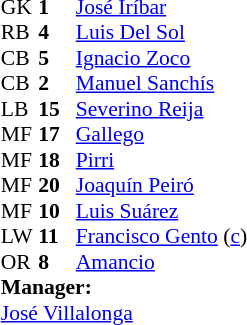<table style="font-size:90%; margin:0.2em auto;" cellspacing="0" cellpadding="0">
<tr>
<th width="25"></th>
<th width="25"></th>
</tr>
<tr>
<td>GK</td>
<td><strong>1</strong></td>
<td><a href='#'>José Iríbar</a></td>
</tr>
<tr>
<td>RB</td>
<td><strong>4</strong></td>
<td><a href='#'>Luis Del Sol</a></td>
</tr>
<tr>
<td>CB</td>
<td><strong>5</strong></td>
<td><a href='#'>Ignacio Zoco</a></td>
</tr>
<tr>
<td>CB</td>
<td><strong>2</strong></td>
<td><a href='#'>Manuel Sanchís</a></td>
</tr>
<tr>
<td>LB</td>
<td><strong>15</strong></td>
<td><a href='#'>Severino Reija</a></td>
</tr>
<tr>
<td>MF</td>
<td><strong>17</strong></td>
<td><a href='#'>Gallego</a></td>
</tr>
<tr>
<td>MF</td>
<td><strong>18</strong></td>
<td><a href='#'>Pirri</a></td>
</tr>
<tr>
<td>MF</td>
<td><strong>20</strong></td>
<td><a href='#'>Joaquín Peiró</a></td>
</tr>
<tr>
<td>MF</td>
<td><strong>10</strong></td>
<td><a href='#'>Luis Suárez</a></td>
</tr>
<tr>
<td>LW</td>
<td><strong>11</strong></td>
<td><a href='#'>Francisco Gento</a> (<a href='#'>c</a>)</td>
</tr>
<tr>
<td>OR</td>
<td><strong>8</strong></td>
<td><a href='#'>Amancio</a></td>
</tr>
<tr>
<td colspan=3><strong>Manager:</strong></td>
</tr>
<tr>
<td colspan=3><a href='#'>José Villalonga</a></td>
</tr>
</table>
